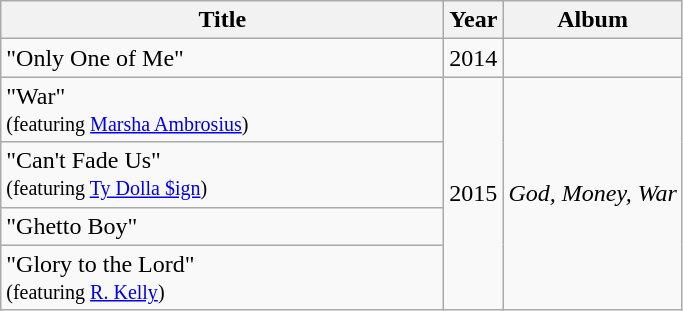<table class="wikitable plainrowheaders" style="text-align:center;">
<tr>
<th scope="col" rowspan="1" style="width:18em;">Title</th>
<th scope="col" rowspan="1">Year</th>
<th scope="col" rowspan="1">Album</th>
</tr>
<tr>
<td style="text-align:left;">"Only One of Me"</td>
<td rowspan="1">2014</td>
<td></td>
</tr>
<tr>
<td style="text-align:left;">"War"<br><small>(featuring <a href='#'>Marsha Ambrosius</a>)</small></td>
<td rowspan="4">2015</td>
<td rowspan="4"><em>God, Money, War</em></td>
</tr>
<tr>
<td style="text-align:left;">"Can't Fade Us"<br><small>(featuring <a href='#'>Ty Dolla $ign</a>)</small></td>
</tr>
<tr>
<td style="text-align:left;">"Ghetto Boy"</td>
</tr>
<tr>
<td style="text-align:left;">"Glory to the Lord"<br><small>(featuring <a href='#'>R. Kelly</a>)</small></td>
</tr>
</table>
